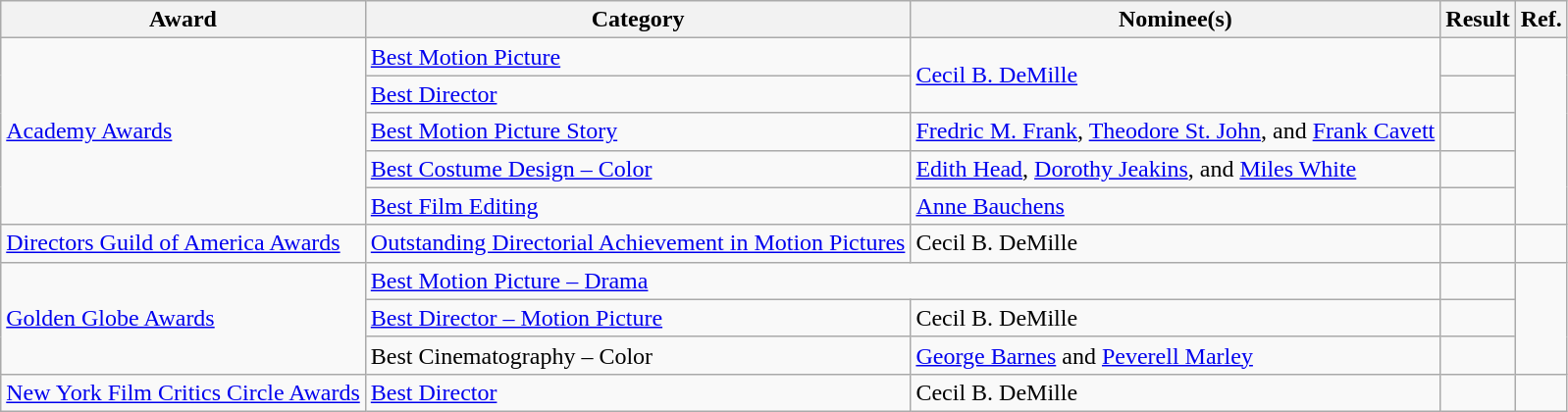<table class="wikitable plainrowheaders">
<tr>
<th>Award</th>
<th>Category</th>
<th>Nominee(s)</th>
<th>Result</th>
<th>Ref.</th>
</tr>
<tr>
<td rowspan="5"><a href='#'>Academy Awards</a></td>
<td><a href='#'>Best Motion Picture</a></td>
<td rowspan="2"><a href='#'>Cecil B. DeMille</a></td>
<td></td>
<td align="center" rowspan="5"></td>
</tr>
<tr>
<td><a href='#'>Best Director</a></td>
<td></td>
</tr>
<tr>
<td><a href='#'>Best Motion Picture Story</a></td>
<td><a href='#'>Fredric M. Frank</a>, <a href='#'>Theodore St. John</a>, and <a href='#'>Frank Cavett</a></td>
<td></td>
</tr>
<tr>
<td><a href='#'>Best Costume Design – Color</a></td>
<td><a href='#'>Edith Head</a>, <a href='#'>Dorothy Jeakins</a>, and <a href='#'>Miles White</a></td>
<td></td>
</tr>
<tr>
<td><a href='#'>Best Film Editing</a></td>
<td><a href='#'>Anne Bauchens</a></td>
<td></td>
</tr>
<tr>
<td><a href='#'>Directors Guild of America Awards</a></td>
<td><a href='#'>Outstanding Directorial Achievement in Motion Pictures</a></td>
<td>Cecil B. DeMille</td>
<td></td>
<td align="center"></td>
</tr>
<tr>
<td rowspan="3"><a href='#'>Golden Globe Awards</a></td>
<td colspan="2"><a href='#'>Best Motion Picture – Drama</a></td>
<td></td>
<td align="center" rowspan="3"></td>
</tr>
<tr>
<td><a href='#'>Best Director – Motion Picture</a></td>
<td>Cecil B. DeMille</td>
<td></td>
</tr>
<tr>
<td>Best Cinematography – Color</td>
<td><a href='#'>George Barnes</a> and <a href='#'>Peverell Marley</a></td>
<td></td>
</tr>
<tr>
<td><a href='#'>New York Film Critics Circle Awards</a></td>
<td><a href='#'>Best Director</a></td>
<td>Cecil B. DeMille</td>
<td></td>
<td align="center"></td>
</tr>
</table>
